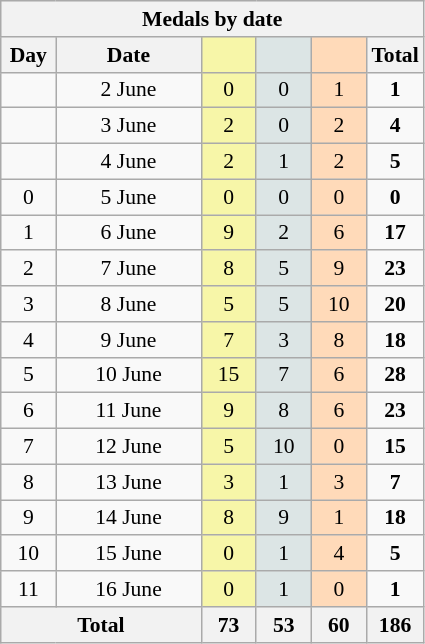<table class="wikitable" style="font-size:90%; text-align:center;">
<tr style="background:#efefef;">
<th colspan=6>Medals by date</th>
</tr>
<tr>
<th width=30>Day</th>
<th width=90>Date</th>
<th width=30 style="background:#F7F6A8;"></th>
<th width=30 style="background:#DCE5E5;"></th>
<th width=30 style="background:#FFDAB9;"></th>
<th width=30>Total</th>
</tr>
<tr>
<td></td>
<td>2 June</td>
<td style="background:#F7F6A8;">0</td>
<td style="background:#DCE5E5;">0</td>
<td style="background:#FFDAB9;">1</td>
<td><strong>1</strong></td>
</tr>
<tr>
<td></td>
<td>3 June</td>
<td style="background:#F7F6A8;">2</td>
<td style="background:#DCE5E5;">0</td>
<td style="background:#FFDAB9;">2</td>
<td><strong>4</strong></td>
</tr>
<tr>
<td></td>
<td>4 June</td>
<td style="background:#F7F6A8;">2</td>
<td style="background:#DCE5E5;">1</td>
<td style="background:#FFDAB9;">2</td>
<td><strong>5</strong></td>
</tr>
<tr>
<td>0</td>
<td>5 June</td>
<td style="background:#F7F6A8;">0</td>
<td style="background:#DCE5E5;">0</td>
<td style="background:#FFDAB9;">0</td>
<td><strong>0</strong></td>
</tr>
<tr>
<td>1</td>
<td>6 June</td>
<td style="background:#F7F6A8;">9</td>
<td style="background:#DCE5E5;">2</td>
<td style="background:#FFDAB9;">6</td>
<td><strong>17</strong></td>
</tr>
<tr>
<td>2</td>
<td>7 June</td>
<td style="background:#F7F6A8;">8</td>
<td style="background:#DCE5E5;">5</td>
<td style="background:#FFDAB9;">9</td>
<td><strong>23</strong></td>
</tr>
<tr>
<td>3</td>
<td>8 June</td>
<td style="background:#F7F6A8;">5</td>
<td style="background:#DCE5E5;">5</td>
<td style="background:#FFDAB9;">10</td>
<td><strong>20</strong></td>
</tr>
<tr>
<td>4</td>
<td>9 June</td>
<td style="background:#F7F6A8;">7</td>
<td style="background:#DCE5E5;">3</td>
<td style="background:#FFDAB9;">8</td>
<td><strong>18</strong></td>
</tr>
<tr>
<td>5</td>
<td>10 June</td>
<td style="background:#F7F6A8;">15</td>
<td style="background:#DCE5E5;">7</td>
<td style="background:#FFDAB9;">6</td>
<td><strong>28</strong></td>
</tr>
<tr>
<td>6</td>
<td>11 June</td>
<td style="background:#F7F6A8;">9</td>
<td style="background:#DCE5E5;">8</td>
<td style="background:#FFDAB9;">6</td>
<td><strong>23</strong></td>
</tr>
<tr>
<td>7</td>
<td>12 June</td>
<td style="background:#F7F6A8;">5</td>
<td style="background:#DCE5E5;">10</td>
<td style="background:#FFDAB9;">0</td>
<td><strong>15</strong></td>
</tr>
<tr>
<td>8</td>
<td>13 June</td>
<td style="background:#F7F6A8;">3</td>
<td style="background:#DCE5E5;">1</td>
<td style="background:#FFDAB9;">3</td>
<td><strong>7</strong></td>
</tr>
<tr>
<td>9</td>
<td>14 June</td>
<td style="background:#F7F6A8;">8</td>
<td style="background:#DCE5E5;">9</td>
<td style="background:#FFDAB9;">1</td>
<td><strong>18</strong></td>
</tr>
<tr>
<td>10</td>
<td>15 June</td>
<td style="background:#F7F6A8;">0</td>
<td style="background:#DCE5E5;">1</td>
<td style="background:#FFDAB9;">4</td>
<td><strong>5</strong></td>
</tr>
<tr>
<td>11</td>
<td>16 June</td>
<td style="background:#F7F6A8;">0</td>
<td style="background:#DCE5E5;">1</td>
<td style="background:#FFDAB9;">0</td>
<td><strong>1</strong></td>
</tr>
<tr>
<th colspan="2">Total</th>
<th>73</th>
<th>53</th>
<th>60</th>
<th>186</th>
</tr>
</table>
